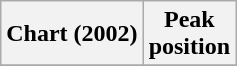<table class="wikitable plainrowheaders sortable">
<tr>
<th scope="col">Chart (2002)</th>
<th scope="col">Peak<br>position</th>
</tr>
<tr>
</tr>
</table>
